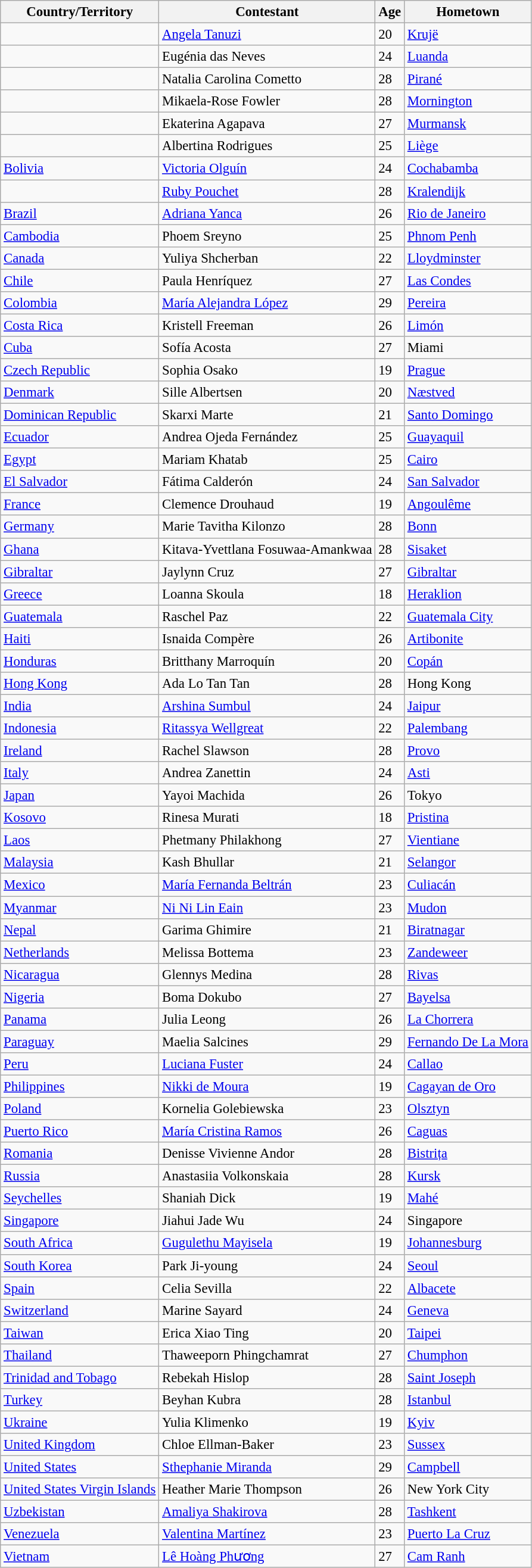<table class="sortable wikitable"  style="font-size: 95%;">
<tr>
<th>Country/Territory</th>
<th>Contestant</th>
<th>Age</th>
<th>Hometown</th>
</tr>
<tr>
<td></td>
<td><a href='#'>Angela Tanuzi</a></td>
<td>20</td>
<td><a href='#'>Krujë</a></td>
</tr>
<tr>
<td></td>
<td>Eugénia das Neves</td>
<td>24</td>
<td><a href='#'>Luanda</a></td>
</tr>
<tr>
<td></td>
<td>Natalia Carolina Cometto</td>
<td>28</td>
<td><a href='#'>Pirané</a></td>
</tr>
<tr>
<td></td>
<td>Mikaela-Rose Fowler</td>
<td>28</td>
<td><a href='#'>Mornington</a></td>
</tr>
<tr>
<td></td>
<td>Ekaterina Agapava</td>
<td>27</td>
<td><a href='#'>Murmansk</a></td>
</tr>
<tr>
<td></td>
<td>Albertina Rodrigues</td>
<td>25</td>
<td><a href='#'>Liège</a></td>
</tr>
<tr>
<td> <a href='#'>Bolivia</a></td>
<td><a href='#'>Victoria Olguín</a></td>
<td>24</td>
<td><a href='#'>Cochabamba</a></td>
</tr>
<tr>
<td></td>
<td><a href='#'>Ruby Pouchet</a></td>
<td>28</td>
<td><a href='#'>Kralendijk</a></td>
</tr>
<tr>
<td> <a href='#'>Brazil</a></td>
<td><a href='#'>Adriana Yanca</a></td>
<td>26</td>
<td><a href='#'>Rio de Janeiro</a></td>
</tr>
<tr>
<td> <a href='#'>Cambodia</a></td>
<td>Phoem Sreyno</td>
<td>25</td>
<td><a href='#'>Phnom Penh</a></td>
</tr>
<tr>
<td> <a href='#'>Canada</a></td>
<td>Yuliya Shcherban</td>
<td>22</td>
<td><a href='#'>Lloydminster</a></td>
</tr>
<tr>
<td> <a href='#'>Chile</a></td>
<td>Paula Henríquez</td>
<td>27</td>
<td><a href='#'>Las Condes</a></td>
</tr>
<tr>
<td> <a href='#'>Colombia</a></td>
<td><a href='#'>María Alejandra López</a></td>
<td>29</td>
<td><a href='#'>Pereira</a></td>
</tr>
<tr>
<td> <a href='#'>Costa Rica</a></td>
<td>Kristell Freeman</td>
<td>26</td>
<td><a href='#'>Limón</a></td>
</tr>
<tr>
<td> <a href='#'>Cuba</a></td>
<td>Sofía Acosta</td>
<td>27</td>
<td>Miami</td>
</tr>
<tr>
<td> <a href='#'>Czech Republic</a></td>
<td>Sophia Osako</td>
<td>19</td>
<td><a href='#'>Prague</a></td>
</tr>
<tr>
<td> <a href='#'>Denmark</a></td>
<td>Sille Albertsen</td>
<td>20</td>
<td><a href='#'>Næstved</a></td>
</tr>
<tr>
<td> <a href='#'>Dominican Republic</a></td>
<td>Skarxi Marte</td>
<td>21</td>
<td><a href='#'>Santo Domingo</a></td>
</tr>
<tr>
<td> <a href='#'>Ecuador</a></td>
<td>Andrea Ojeda Fernández</td>
<td>25</td>
<td><a href='#'>Guayaquil</a></td>
</tr>
<tr>
<td> <a href='#'>Egypt</a></td>
<td>Mariam Khatab</td>
<td>25</td>
<td><a href='#'>Cairo</a></td>
</tr>
<tr>
<td> <a href='#'>El Salvador</a></td>
<td>Fátima Calderón</td>
<td>24</td>
<td><a href='#'>San Salvador</a></td>
</tr>
<tr>
<td> <a href='#'>France</a></td>
<td>Clemence Drouhaud</td>
<td>19</td>
<td><a href='#'>Angoulême</a></td>
</tr>
<tr>
<td> <a href='#'>Germany</a></td>
<td>Marie Tavitha Kilonzo</td>
<td>28</td>
<td><a href='#'>Bonn</a></td>
</tr>
<tr>
<td> <a href='#'>Ghana</a></td>
<td>Kitava-Yvettlana Fosuwaa-Amankwaa </td>
<td>28</td>
<td><a href='#'>Sisaket</a></td>
</tr>
<tr>
<td> <a href='#'>Gibraltar</a></td>
<td>Jaylynn Cruz</td>
<td>27</td>
<td><a href='#'>Gibraltar</a></td>
</tr>
<tr>
<td> <a href='#'>Greece</a></td>
<td>Loanna Skoula</td>
<td>18</td>
<td><a href='#'>Heraklion</a></td>
</tr>
<tr>
<td> <a href='#'>Guatemala</a></td>
<td>Raschel Paz</td>
<td>22</td>
<td><a href='#'>Guatemala City</a></td>
</tr>
<tr>
<td> <a href='#'>Haiti</a></td>
<td>Isnaida Compère</td>
<td>26</td>
<td><a href='#'>Artibonite</a></td>
</tr>
<tr>
<td> <a href='#'>Honduras</a></td>
<td>Britthany Marroquín</td>
<td>20</td>
<td><a href='#'>Copán</a></td>
</tr>
<tr>
<td> <a href='#'>Hong Kong</a></td>
<td>Ada Lo Tan Tan</td>
<td>28</td>
<td>Hong Kong</td>
</tr>
<tr>
<td> <a href='#'>India</a></td>
<td><a href='#'>Arshina Sumbul</a></td>
<td>24</td>
<td><a href='#'>Jaipur</a></td>
</tr>
<tr>
<td> <a href='#'>Indonesia</a></td>
<td><a href='#'>Ritassya Wellgreat</a></td>
<td>22</td>
<td><a href='#'>Palembang</a></td>
</tr>
<tr>
<td> <a href='#'>Ireland</a></td>
<td>Rachel Slawson</td>
<td>28</td>
<td><a href='#'>Provo</a></td>
</tr>
<tr>
<td> <a href='#'>Italy</a></td>
<td>Andrea Zanettin</td>
<td>24</td>
<td><a href='#'>Asti</a></td>
</tr>
<tr>
<td> <a href='#'>Japan</a></td>
<td>Yayoi Machida</td>
<td>26</td>
<td>Tokyo</td>
</tr>
<tr>
<td> <a href='#'>Kosovo</a></td>
<td>Rinesa Murati</td>
<td>18</td>
<td><a href='#'>Pristina</a></td>
</tr>
<tr>
<td> <a href='#'>Laos</a></td>
<td>Phetmany Philakhong</td>
<td>27</td>
<td><a href='#'>Vientiane</a></td>
</tr>
<tr>
<td> <a href='#'>Malaysia</a></td>
<td>Kash Bhullar</td>
<td>21</td>
<td><a href='#'>Selangor</a></td>
</tr>
<tr>
<td> <a href='#'>Mexico</a></td>
<td><a href='#'>María Fernanda Beltrán</a></td>
<td>23</td>
<td><a href='#'>Culiacán</a></td>
</tr>
<tr>
<td> <a href='#'>Myanmar</a></td>
<td><a href='#'>Ni Ni Lin Eain</a></td>
<td>23</td>
<td><a href='#'>Mudon</a></td>
</tr>
<tr>
<td> <a href='#'>Nepal</a></td>
<td>Garima Ghimire</td>
<td>21</td>
<td><a href='#'>Biratnagar</a></td>
</tr>
<tr>
<td> <a href='#'>Netherlands</a></td>
<td>Melissa Bottema</td>
<td>23</td>
<td><a href='#'>Zandeweer</a></td>
</tr>
<tr>
<td> <a href='#'>Nicaragua</a></td>
<td>Glennys Medina</td>
<td>28</td>
<td><a href='#'>Rivas</a></td>
</tr>
<tr>
<td> <a href='#'>Nigeria</a></td>
<td>Boma Dokubo</td>
<td>27</td>
<td><a href='#'>Bayelsa</a></td>
</tr>
<tr>
<td> <a href='#'>Panama</a></td>
<td>Julia Leong</td>
<td>26</td>
<td><a href='#'>La Chorrera</a></td>
</tr>
<tr>
<td> <a href='#'>Paraguay</a></td>
<td>Maelia Salcines</td>
<td>29</td>
<td><a href='#'>Fernando De La Mora</a></td>
</tr>
<tr>
<td> <a href='#'>Peru</a></td>
<td><a href='#'>Luciana Fuster</a></td>
<td>24</td>
<td><a href='#'>Callao</a></td>
</tr>
<tr>
<td> <a href='#'>Philippines</a></td>
<td><a href='#'>Nikki de Moura</a></td>
<td>19</td>
<td><a href='#'>Cagayan de Oro</a></td>
</tr>
<tr>
<td> <a href='#'>Poland</a></td>
<td>Kornelia Golebiewska</td>
<td>23</td>
<td><a href='#'>Olsztyn</a></td>
</tr>
<tr>
<td> <a href='#'>Puerto Rico</a></td>
<td><a href='#'>María Cristina Ramos</a></td>
<td>26</td>
<td><a href='#'>Caguas</a></td>
</tr>
<tr>
<td> <a href='#'>Romania</a></td>
<td>Denisse Vivienne Andor</td>
<td>28</td>
<td><a href='#'>Bistrița</a></td>
</tr>
<tr>
<td> <a href='#'>Russia</a></td>
<td>Anastasiia Volkonskaia</td>
<td>28</td>
<td><a href='#'>Kursk</a></td>
</tr>
<tr>
<td> <a href='#'>Seychelles</a></td>
<td>Shaniah Dick</td>
<td>19</td>
<td><a href='#'>Mahé</a></td>
</tr>
<tr>
<td> <a href='#'>Singapore</a></td>
<td>Jiahui Jade Wu</td>
<td>24</td>
<td>Singapore</td>
</tr>
<tr>
<td> <a href='#'>South Africa</a></td>
<td><a href='#'>Gugulethu Mayisela</a></td>
<td>19</td>
<td><a href='#'>Johannesburg</a></td>
</tr>
<tr>
<td> <a href='#'>South Korea</a></td>
<td>Park Ji-young</td>
<td>24</td>
<td><a href='#'>Seoul</a></td>
</tr>
<tr>
<td> <a href='#'>Spain</a></td>
<td>Celia Sevilla</td>
<td>22</td>
<td><a href='#'>Albacete</a></td>
</tr>
<tr>
<td> <a href='#'>Switzerland</a></td>
<td>Marine Sayard</td>
<td>24</td>
<td><a href='#'>Geneva</a></td>
</tr>
<tr>
<td> <a href='#'>Taiwan</a></td>
<td>Erica Xiao Ting</td>
<td>20</td>
<td><a href='#'>Taipei</a></td>
</tr>
<tr>
<td> <a href='#'>Thailand</a></td>
<td>Thaweeporn Phingchamrat</td>
<td>27</td>
<td><a href='#'>Chumphon</a></td>
</tr>
<tr>
<td> <a href='#'>Trinidad and Tobago</a></td>
<td>Rebekah Hislop</td>
<td>28</td>
<td><a href='#'>Saint Joseph</a></td>
</tr>
<tr>
<td> <a href='#'>Turkey</a></td>
<td>Beyhan Kubra</td>
<td>28</td>
<td><a href='#'>Istanbul</a></td>
</tr>
<tr>
<td> <a href='#'>Ukraine</a></td>
<td>Yulia Klimenko</td>
<td>19</td>
<td><a href='#'>Kyiv</a></td>
</tr>
<tr>
<td> <a href='#'>United Kingdom</a></td>
<td>Chloe Ellman-Baker</td>
<td>23</td>
<td><a href='#'>Sussex</a></td>
</tr>
<tr>
<td> <a href='#'>United States</a></td>
<td><a href='#'>Sthephanie Miranda</a></td>
<td>29</td>
<td><a href='#'>Campbell</a></td>
</tr>
<tr>
<td> <a href='#'>United States Virgin Islands</a></td>
<td Heather Marie>Heather Marie Thompson</td>
<td>26</td>
<td>New York City</td>
</tr>
<tr>
<td> <a href='#'>Uzbekistan</a></td>
<td><a href='#'>Amaliya Shakirova</a></td>
<td>28</td>
<td><a href='#'>Tashkent</a></td>
</tr>
<tr>
<td> <a href='#'>Venezuela</a></td>
<td><a href='#'>Valentina Martínez</a></td>
<td>23</td>
<td><a href='#'>Puerto La Cruz</a></td>
</tr>
<tr>
<td> <a href='#'>Vietnam</a></td>
<td><a href='#'>Lê Hoàng Phương</a></td>
<td>27</td>
<td><a href='#'>Cam Ranh</a></td>
</tr>
</table>
